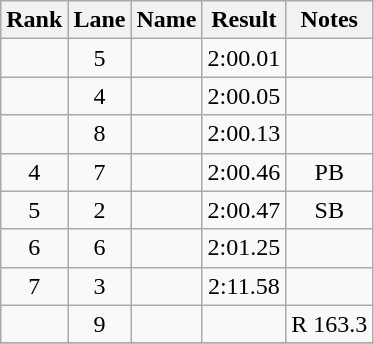<table class="wikitable" style="text-align:center">
<tr>
<th>Rank</th>
<th>Lane</th>
<th>Name</th>
<th>Result</th>
<th>Notes</th>
</tr>
<tr>
<td></td>
<td>5</td>
<td align="left"></td>
<td>2:00.01</td>
<td></td>
</tr>
<tr>
<td></td>
<td>4</td>
<td align="left"></td>
<td>2:00.05</td>
<td></td>
</tr>
<tr>
<td></td>
<td>8</td>
<td align="left"></td>
<td>2:00.13</td>
<td></td>
</tr>
<tr>
<td>4</td>
<td>7</td>
<td align="left"></td>
<td>2:00.46</td>
<td>PB</td>
</tr>
<tr>
<td>5</td>
<td>2</td>
<td align="left"></td>
<td>2:00.47</td>
<td>SB</td>
</tr>
<tr>
<td>6</td>
<td>6</td>
<td align="left"></td>
<td>2:01.25</td>
<td></td>
</tr>
<tr>
<td>7</td>
<td>3</td>
<td align="left"></td>
<td>2:11.58</td>
<td></td>
</tr>
<tr>
<td></td>
<td>9</td>
<td align="left"></td>
<td></td>
<td>R 163.3</td>
</tr>
<tr>
</tr>
</table>
